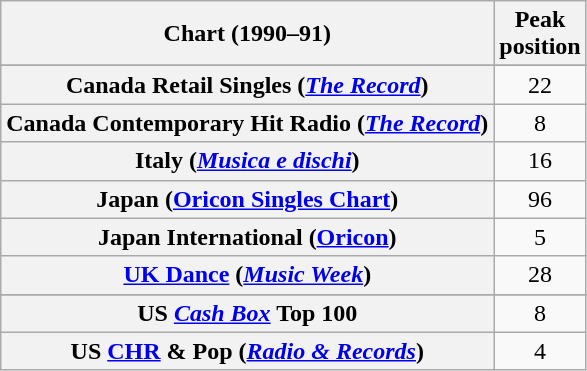<table class="wikitable sortable plainrowheaders" style="text-align:center">
<tr>
<th scope="col">Chart (1990–91)</th>
<th scope="col">Peak<br>position</th>
</tr>
<tr>
</tr>
<tr>
</tr>
<tr>
</tr>
<tr>
<th scope="row">Canada Retail Singles (<em><a href='#'>The Record</a></em>)</th>
<td>22</td>
</tr>
<tr>
<th scope="row">Canada Contemporary Hit Radio (<em><a href='#'>The Record</a></em>)</th>
<td>8</td>
</tr>
<tr>
<th scope="row">Italy (<em><a href='#'>Musica e dischi</a></em>)</th>
<td>16</td>
</tr>
<tr>
<th scope="row">Japan (<a href='#'>Oricon Singles Chart</a>)</th>
<td>96</td>
</tr>
<tr>
<th scope="row">Japan International (<a href='#'>Oricon</a>)</th>
<td>5</td>
</tr>
<tr>
<th scope="row"><a href='#'>UK Dance</a> (<em><a href='#'>Music Week</a></em>)<br></th>
<td>28</td>
</tr>
<tr>
</tr>
<tr>
</tr>
<tr>
</tr>
<tr>
</tr>
<tr>
</tr>
<tr>
<th scope="row">US <a href='#'><em>Cash Box</em></a> Top 100</th>
<td align="center">8</td>
</tr>
<tr>
<th scope="row">US <a href='#'>CHR</a> & Pop (<em><a href='#'>Radio & Records</a></em>)</th>
<td>4</td>
</tr>
</table>
